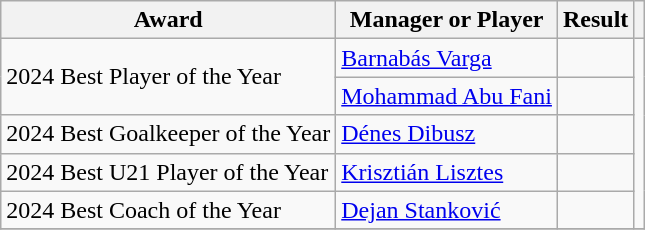<table class="wikitable" style="text-align:center;">
<tr>
<th>Award</th>
<th>Manager or Player</th>
<th>Result</th>
<th></th>
</tr>
<tr>
<td rowspan="2" style="text-align:left;">2024 Best Player of the Year</td>
<td style="text-align:left;"> <a href='#'>Barnabás Varga</a></td>
<td></td>
<td rowspan="5"></td>
</tr>
<tr>
<td style="text-align:left;"> <a href='#'>Mohammad Abu Fani</a></td>
<td></td>
</tr>
<tr>
<td rowspan="1" style="text-align:left;">2024 Best Goalkeeper of the Year</td>
<td style="text-align:left;"> <a href='#'>Dénes Dibusz</a></td>
<td></td>
</tr>
<tr>
<td rowspan="1" style="text-align:left;">2024 Best U21 Player of the Year</td>
<td style="text-align:left;"> <a href='#'>Krisztián Lisztes</a></td>
<td></td>
</tr>
<tr>
<td rowspan="1" style="text-align:left;">2024 Best Coach of the Year</td>
<td style="text-align:left;"> <a href='#'>Dejan Stanković</a></td>
<td></td>
</tr>
<tr>
</tr>
</table>
